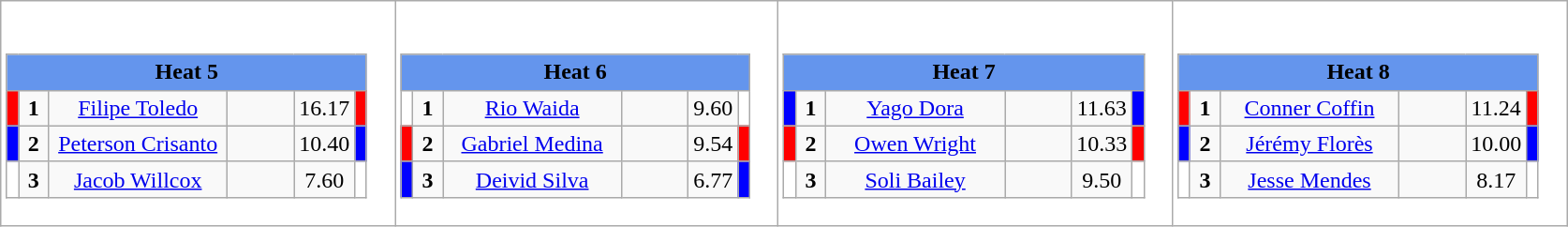<table class="wikitable" style="background:#fff;">
<tr>
<td><div><br><table class="wikitable">
<tr>
<td colspan="6"  style="text-align:center; background:#6495ed;"><strong>Heat 5</strong></td>
</tr>
<tr>
<td style="width:01px; background: #f00;"></td>
<td style="width:14px; text-align:center;"><strong>1</strong></td>
<td style="width:120px; text-align:center;"><a href='#'>Filipe Toledo</a></td>
<td style="width:40px; text-align:center;"></td>
<td style="width:20px; text-align:center;">16.17</td>
<td style="width:01px; background: #f00;"></td>
</tr>
<tr>
<td style="width:01px; background: #00f;"></td>
<td style="width:14px; text-align:center;"><strong>2</strong></td>
<td style="width:120px; text-align:center;"><a href='#'>Peterson Crisanto</a></td>
<td style="width:40px; text-align:center;"></td>
<td style="width:20px; text-align:center;">10.40</td>
<td style="width:01px; background: #00f;"></td>
</tr>
<tr>
<td style="width:01px; background: #fff;"></td>
<td style="width:14px; text-align:center;"><strong>3</strong></td>
<td style="width:120px; text-align:center;"><a href='#'>Jacob Willcox</a></td>
<td style="width:40px; text-align:center;"></td>
<td style="width:20px; text-align:center;">7.60</td>
<td style="width:01px; background: #fff;"></td>
</tr>
</table>
</div></td>
<td><div><br><table class="wikitable">
<tr>
<td colspan="6"  style="text-align:center; background:#6495ed;"><strong>Heat 6</strong></td>
</tr>
<tr>
<td style="width:01px; background: #fff;"></td>
<td style="width:14px; text-align:center;"><strong>1</strong></td>
<td style="width:120px; text-align:center;"><a href='#'>Rio Waida</a></td>
<td style="width:40px; text-align:center;"></td>
<td style="width:20px; text-align:center;">9.60</td>
<td style="width:01px; background: #fff;"></td>
</tr>
<tr>
<td style="width:01px; background: #f00;"></td>
<td style="width:14px; text-align:center;"><strong>2</strong></td>
<td style="width:120px; text-align:center;"><a href='#'>Gabriel Medina</a></td>
<td style="width:40px; text-align:center;"></td>
<td style="width:20px; text-align:center;">9.54</td>
<td style="width:01px; background: #f00;"></td>
</tr>
<tr>
<td style="width:01px; background: #00f;"></td>
<td style="width:14px; text-align:center;"><strong>3</strong></td>
<td style="width:120px; text-align:center;"><a href='#'>Deivid Silva</a></td>
<td style="width:40px; text-align:center;"></td>
<td style="width:20px; text-align:center;">6.77</td>
<td style="width:01px; background: #00f;"></td>
</tr>
</table>
</div></td>
<td><div><br><table class="wikitable">
<tr>
<td colspan="6"  style="text-align:center; background:#6495ed;"><strong>Heat 7</strong></td>
</tr>
<tr>
<td style="width:01px; background: #00f;"></td>
<td style="width:14px; text-align:center;"><strong>1</strong></td>
<td style="width:120px; text-align:center;"><a href='#'>Yago Dora</a></td>
<td style="width:40px; text-align:center;"></td>
<td style="width:20px; text-align:center;">11.63</td>
<td style="width:01px; background: #00f;"></td>
</tr>
<tr>
<td style="width:01px; background: #f00;"></td>
<td style="width:14px; text-align:center;"><strong>2</strong></td>
<td style="width:120px; text-align:center;"><a href='#'>Owen Wright</a></td>
<td style="width:40px; text-align:center;"></td>
<td style="width:20px; text-align:center;">10.33</td>
<td style="width:01px; background: #f00;"></td>
</tr>
<tr>
<td style="width:01px; background: #fff;"></td>
<td style="width:14px; text-align:center;"><strong>3</strong></td>
<td style="width:120px; text-align:center;"><a href='#'>Soli Bailey</a></td>
<td style="width:40px; text-align:center;"></td>
<td style="width:20px; text-align:center;">9.50</td>
<td style="width:01px; background: #fff;"></td>
</tr>
</table>
</div></td>
<td><div><br><table class="wikitable">
<tr>
<td colspan="6"  style="text-align:center; background:#6495ed;"><strong>Heat 8</strong></td>
</tr>
<tr>
<td style="width:01px; background: #f00;"></td>
<td style="width:14px; text-align:center;"><strong>1</strong></td>
<td style="width:120px; text-align:center;"><a href='#'>Conner Coffin</a></td>
<td style="width:40px; text-align:center;"></td>
<td style="width:20px; text-align:center;">11.24</td>
<td style="width:01px; background: #f00;"></td>
</tr>
<tr>
<td style="width:01px; background: #00f;"></td>
<td style="width:14px; text-align:center;"><strong>2</strong></td>
<td style="width:120px; text-align:center;"><a href='#'>Jérémy Florès</a></td>
<td style="width:40px; text-align:center;"></td>
<td style="width:20px; text-align:center;">10.00</td>
<td style="width:01px; background: #00f;"></td>
</tr>
<tr>
<td style="width:01px; background: #fff;"></td>
<td style="width:14px; text-align:center;"><strong>3</strong></td>
<td style="width:120px; text-align:center;"><a href='#'>Jesse Mendes</a></td>
<td style="width:40px; text-align:center;"></td>
<td style="width:20px; text-align:center;">8.17</td>
<td style="width:01px; background: #fff;"></td>
</tr>
</table>
</div></td>
</tr>
</table>
